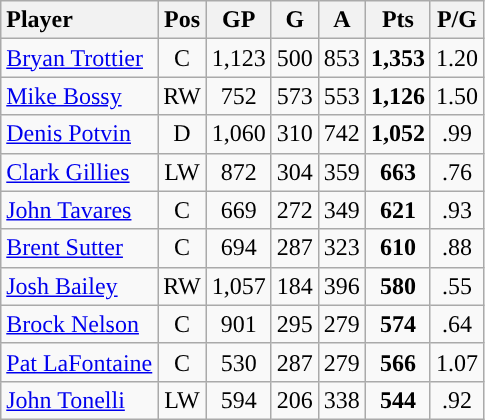<table class="wikitable" style="text-align:center;">
<tr>
<th style="text-align:left;">Player</th>
<th>Pos</th>
<th>GP</th>
<th>G</th>
<th>A</th>
<th>Pts</th>
<th>P/G</th>
</tr>
<tr>
<td style="text-align:left;"><a href='#'>Bryan Trottier</a></td>
<td>C</td>
<td>1,123</td>
<td>500</td>
<td>853</td>
<td><strong>1,353</strong></td>
<td>1.20</td>
</tr>
<tr>
<td style="text-align:left;"><a href='#'>Mike Bossy</a></td>
<td>RW</td>
<td>752</td>
<td>573</td>
<td>553</td>
<td><strong>1,126</strong></td>
<td>1.50</td>
</tr>
<tr>
<td style="text-align:left;"><a href='#'>Denis Potvin</a></td>
<td>D</td>
<td>1,060</td>
<td>310</td>
<td>742</td>
<td><strong>1,052</strong></td>
<td>.99</td>
</tr>
<tr>
<td style="text-align:left;"><a href='#'>Clark Gillies</a></td>
<td>LW</td>
<td>872</td>
<td>304</td>
<td>359</td>
<td><strong>663</strong></td>
<td>.76</td>
</tr>
<tr>
<td style="text-align:left;"><a href='#'>John Tavares</a></td>
<td>C</td>
<td>669</td>
<td>272</td>
<td>349</td>
<td><strong>621</strong></td>
<td>.93</td>
</tr>
<tr>
<td style="text-align:left;"><a href='#'>Brent Sutter</a></td>
<td>C</td>
<td>694</td>
<td>287</td>
<td>323</td>
<td><strong>610</strong></td>
<td>.88</td>
</tr>
<tr style=";">
<td style="text-align:left;"><a href='#'>Josh Bailey</a></td>
<td>RW</td>
<td>1,057</td>
<td>184</td>
<td>396</td>
<td><strong>580</strong></td>
<td>.55</td>
</tr>
<tr>
<td style="text-align:left;"><a href='#'>Brock Nelson</a></td>
<td>C</td>
<td>901</td>
<td>295</td>
<td>279</td>
<td><strong>574</strong></td>
<td>.64</td>
</tr>
<tr>
<td style="text-align:left;"><a href='#'>Pat LaFontaine</a></td>
<td>C</td>
<td>530</td>
<td>287</td>
<td>279</td>
<td><strong>566</strong></td>
<td>1.07</td>
</tr>
<tr>
<td style="text-align:left;"><a href='#'>John Tonelli</a></td>
<td>LW</td>
<td>594</td>
<td>206</td>
<td>338</td>
<td><strong>544</strong></td>
<td>.92</td>
</tr>
</table>
